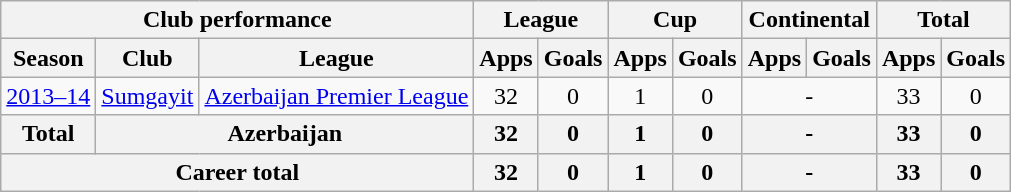<table class="wikitable" style="text-align:center">
<tr>
<th colspan=3>Club performance</th>
<th colspan=2>League</th>
<th colspan=2>Cup</th>
<th colspan=2>Continental</th>
<th colspan=2>Total</th>
</tr>
<tr>
<th>Season</th>
<th>Club</th>
<th>League</th>
<th>Apps</th>
<th>Goals</th>
<th>Apps</th>
<th>Goals</th>
<th>Apps</th>
<th>Goals</th>
<th>Apps</th>
<th>Goals</th>
</tr>
<tr>
<td><a href='#'>2013–14</a></td>
<td><a href='#'>Sumgayit</a></td>
<td><a href='#'>Azerbaijan Premier League</a></td>
<td>32</td>
<td>0</td>
<td>1</td>
<td>0</td>
<td colspan="2">-</td>
<td>33</td>
<td>0</td>
</tr>
<tr>
<th rowspan=1>Total</th>
<th colspan=2>Azerbaijan</th>
<th>32</th>
<th>0</th>
<th>1</th>
<th>0</th>
<th colspan="2">-</th>
<th>33</th>
<th>0</th>
</tr>
<tr>
<th colspan=3>Career total</th>
<th>32</th>
<th>0</th>
<th>1</th>
<th>0</th>
<th colspan="2">-</th>
<th>33</th>
<th>0</th>
</tr>
</table>
